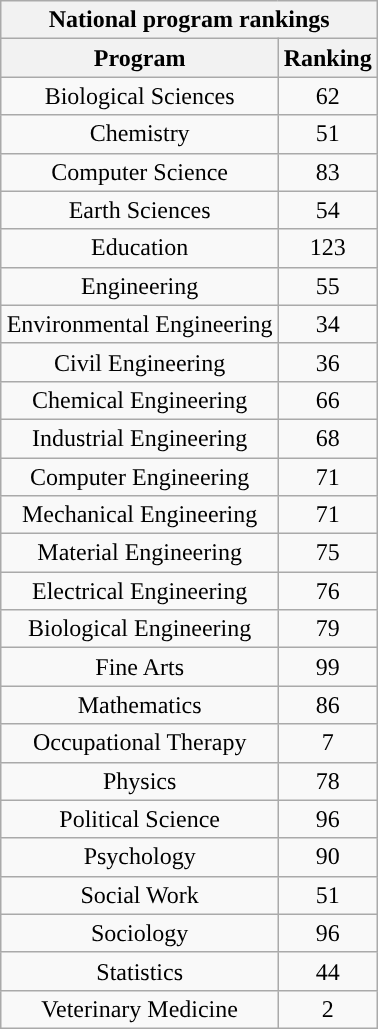<table class="wikitable sortable collapsible collapsed" style="float:right; text-align:center">
<tr>
<th colspan=4>National program rankings</th>
</tr>
<tr>
<th>Program</th>
<th>Ranking</th>
</tr>
<tr>
<td>Biological Sciences</td>
<td>62</td>
</tr>
<tr>
<td>Chemistry</td>
<td>51</td>
</tr>
<tr>
<td>Computer Science</td>
<td>83</td>
</tr>
<tr>
<td>Earth Sciences</td>
<td>54</td>
</tr>
<tr>
<td>Education</td>
<td>123</td>
</tr>
<tr>
<td>Engineering</td>
<td>55</td>
</tr>
<tr>
<td>Environmental Engineering</td>
<td>34</td>
</tr>
<tr>
<td>Civil Engineering</td>
<td>36</td>
</tr>
<tr>
<td>Chemical Engineering</td>
<td>66</td>
</tr>
<tr>
<td>Industrial Engineering</td>
<td>68</td>
</tr>
<tr>
<td>Computer Engineering</td>
<td>71</td>
</tr>
<tr>
<td>Mechanical Engineering</td>
<td>71</td>
</tr>
<tr>
<td>Material Engineering</td>
<td>75</td>
</tr>
<tr>
<td>Electrical Engineering</td>
<td>76</td>
</tr>
<tr>
<td>Biological Engineering</td>
<td>79</td>
</tr>
<tr>
<td>Fine Arts</td>
<td>99</td>
</tr>
<tr>
<td>Mathematics</td>
<td>86</td>
</tr>
<tr>
<td>Occupational Therapy</td>
<td>7</td>
</tr>
<tr>
<td>Physics</td>
<td>78</td>
</tr>
<tr>
<td>Political Science</td>
<td>96</td>
</tr>
<tr>
<td>Psychology</td>
<td>90</td>
</tr>
<tr>
<td>Social Work</td>
<td>51</td>
</tr>
<tr>
<td>Sociology</td>
<td>96</td>
</tr>
<tr>
<td>Statistics</td>
<td>44</td>
</tr>
<tr>
<td>Veterinary Medicine</td>
<td>2</td>
</tr>
</table>
